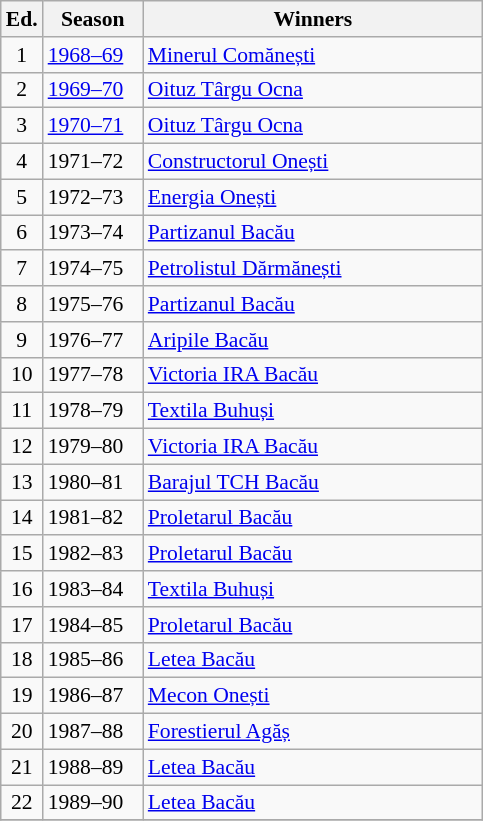<table class="wikitable" style="font-size:90%">
<tr>
<th><abbr>Ed.</abbr></th>
<th width="60">Season</th>
<th width="220">Winners</th>
</tr>
<tr>
<td align=center>1</td>
<td><a href='#'>1968–69</a></td>
<td><a href='#'>Minerul Comănești</a></td>
</tr>
<tr>
<td align=center>2</td>
<td><a href='#'>1969–70</a></td>
<td><a href='#'>Oituz Târgu Ocna</a></td>
</tr>
<tr>
<td align=center>3</td>
<td><a href='#'>1970–71</a></td>
<td><a href='#'>Oituz Târgu Ocna</a></td>
</tr>
<tr>
<td align=center>4</td>
<td>1971–72</td>
<td><a href='#'>Constructorul Onești</a></td>
</tr>
<tr>
<td align=center>5</td>
<td>1972–73</td>
<td><a href='#'>Energia Onești</a></td>
</tr>
<tr>
<td align=center>6</td>
<td>1973–74</td>
<td><a href='#'>Partizanul Bacău</a></td>
</tr>
<tr>
<td align=center>7</td>
<td>1974–75</td>
<td><a href='#'>Petrolistul Dărmănești</a></td>
</tr>
<tr>
<td align=center>8</td>
<td>1975–76</td>
<td><a href='#'>Partizanul Bacău</a></td>
</tr>
<tr>
<td align=center>9</td>
<td>1976–77</td>
<td><a href='#'>Aripile Bacău</a></td>
</tr>
<tr>
<td align=center>10</td>
<td>1977–78</td>
<td><a href='#'>Victoria IRA Bacău</a></td>
</tr>
<tr>
<td align=center>11</td>
<td>1978–79</td>
<td><a href='#'>Textila Buhuși</a></td>
</tr>
<tr>
<td align=center>12</td>
<td>1979–80</td>
<td><a href='#'>Victoria IRA Bacău</a></td>
</tr>
<tr>
<td align=center>13</td>
<td>1980–81</td>
<td><a href='#'>Barajul TCH Bacău</a></td>
</tr>
<tr>
<td align=center>14</td>
<td>1981–82</td>
<td><a href='#'>Proletarul Bacău</a></td>
</tr>
<tr>
<td align=center>15</td>
<td>1982–83</td>
<td><a href='#'>Proletarul Bacău</a></td>
</tr>
<tr>
<td align=center>16</td>
<td>1983–84</td>
<td><a href='#'>Textila Buhuși</a></td>
</tr>
<tr>
<td align=center>17</td>
<td>1984–85</td>
<td><a href='#'>Proletarul Bacău</a></td>
</tr>
<tr>
<td align=center>18</td>
<td>1985–86</td>
<td><a href='#'>Letea Bacău</a></td>
</tr>
<tr>
<td align=center>19</td>
<td>1986–87</td>
<td><a href='#'>Mecon Onești</a></td>
</tr>
<tr>
<td align=center>20</td>
<td>1987–88</td>
<td><a href='#'>Forestierul Agăș</a></td>
</tr>
<tr>
<td align=center>21</td>
<td>1988–89</td>
<td><a href='#'>Letea Bacău</a></td>
</tr>
<tr>
<td align=center>22</td>
<td>1989–90</td>
<td><a href='#'>Letea Bacău</a></td>
</tr>
<tr>
</tr>
</table>
